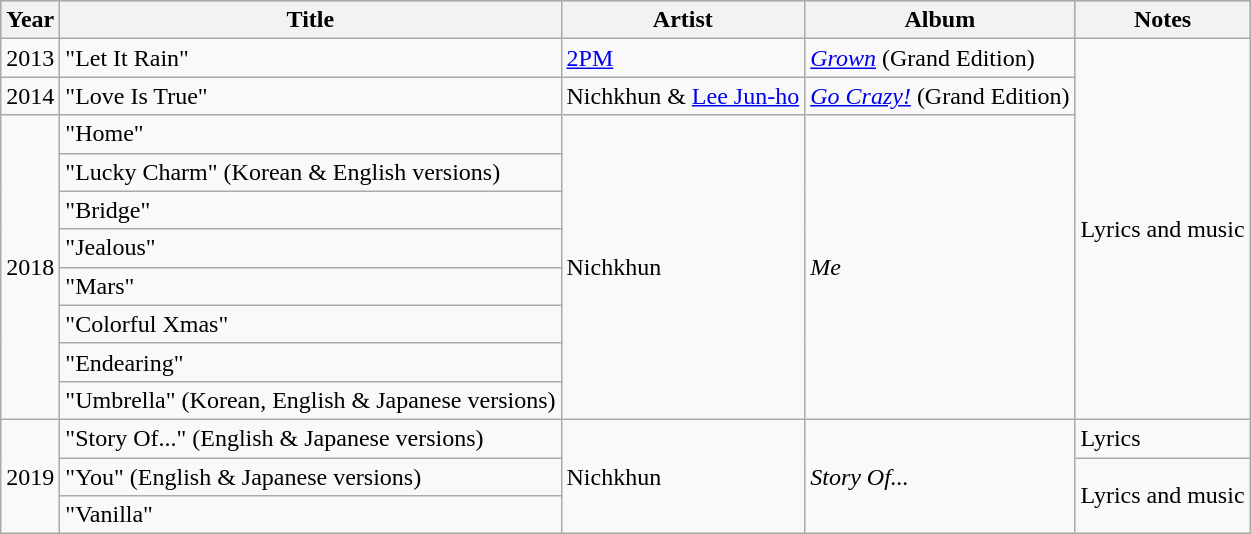<table class="wikitable">
<tr style="background:#b0c4de; text-align:center;">
<th>Year</th>
<th>Title</th>
<th>Artist</th>
<th>Album</th>
<th>Notes</th>
</tr>
<tr>
<td>2013</td>
<td>"Let It Rain"</td>
<td><a href='#'>2PM</a></td>
<td><em><a href='#'>Grown</a></em> (Grand Edition)</td>
<td rowspan="10">Lyrics and music</td>
</tr>
<tr>
<td>2014</td>
<td>"Love Is True"</td>
<td>Nichkhun & <a href='#'>Lee Jun-ho</a></td>
<td><em><a href='#'>Go Crazy!</a></em> (Grand Edition)</td>
</tr>
<tr>
<td rowspan="8">2018</td>
<td>"Home"</td>
<td rowspan="8">Nichkhun</td>
<td rowspan="8"><em>Me</em></td>
</tr>
<tr>
<td>"Lucky Charm" (Korean & English versions)</td>
</tr>
<tr>
<td>"Bridge"</td>
</tr>
<tr>
<td>"Jealous"</td>
</tr>
<tr>
<td>"Mars"</td>
</tr>
<tr>
<td>"Colorful Xmas"</td>
</tr>
<tr>
<td>"Endearing"</td>
</tr>
<tr>
<td>"Umbrella" (Korean, English & Japanese versions)</td>
</tr>
<tr>
<td rowspan="3">2019</td>
<td>"Story Of..." (English & Japanese versions)</td>
<td rowspan="3">Nichkhun</td>
<td rowspan="3"><em>Story Of...</em></td>
<td>Lyrics</td>
</tr>
<tr>
<td>"You" (English & Japanese versions)</td>
<td rowspan="2">Lyrics and music</td>
</tr>
<tr>
<td>"Vanilla"</td>
</tr>
</table>
